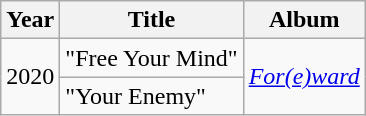<table class="wikitable">
<tr>
<th>Year</th>
<th>Title</th>
<th>Album</th>
</tr>
<tr>
<td rowspan="2">2020</td>
<td>"Free Your Mind"</td>
<td rowspan="2"><em><a href='#'>For(e)ward</a></em></td>
</tr>
<tr>
<td>"Your Enemy"</td>
</tr>
</table>
